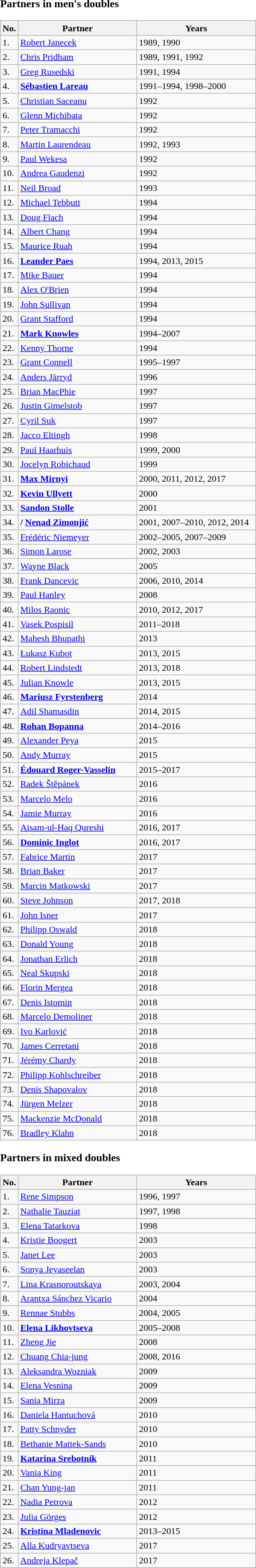<table>
<tr>
<td valign="top"><br><h3>Partners in men's doubles</h3><table class="sortable wikitable">
<tr>
<th style="width:20px;" class="unsortable">No.</th>
<th style="width:200px;">Partner</th>
<th style="width:200px;" class="unsortable">Years</th>
</tr>
<tr>
<td>1.</td>
<td> <a href='#'>Robert Janecek</a></td>
<td>1989, 1990</td>
</tr>
<tr>
<td>2.</td>
<td> <a href='#'>Chris Pridham</a></td>
<td>1989, 1991, 1992</td>
</tr>
<tr>
<td>3.</td>
<td> <a href='#'>Greg Rusedski</a></td>
<td>1991, 1994</td>
</tr>
<tr>
<td>4.</td>
<td><strong> <a href='#'>Sébastien Lareau</a></strong></td>
<td>1991–1994, 1998–2000</td>
</tr>
<tr>
<td>5.</td>
<td> <a href='#'>Christian Saceanu</a></td>
<td>1992</td>
</tr>
<tr>
<td>6.</td>
<td> <a href='#'>Glenn Michibata</a></td>
<td>1992</td>
</tr>
<tr>
<td>7.</td>
<td> <a href='#'>Peter Tramacchi</a></td>
<td>1992</td>
</tr>
<tr>
<td>8.</td>
<td> <a href='#'>Martin Laurendeau</a></td>
<td>1992, 1993</td>
</tr>
<tr>
<td>9.</td>
<td> <a href='#'>Paul Wekesa</a></td>
<td>1992</td>
</tr>
<tr>
<td>10.</td>
<td> <a href='#'>Andrea Gaudenzi</a></td>
<td>1992</td>
</tr>
<tr>
<td>11.</td>
<td> <a href='#'>Neil Broad</a></td>
<td>1993</td>
</tr>
<tr>
<td>12.</td>
<td> <a href='#'>Michael Tebbutt</a></td>
<td>1994</td>
</tr>
<tr>
<td>13.</td>
<td> <a href='#'>Doug Flach</a></td>
<td>1994</td>
</tr>
<tr>
<td>14.</td>
<td> <a href='#'>Albert Chang</a></td>
<td>1994</td>
</tr>
<tr>
<td>15.</td>
<td> <a href='#'>Maurice Ruah</a></td>
<td>1994</td>
</tr>
<tr>
<td>16.</td>
<td><strong> <a href='#'>Leander Paes</a></strong></td>
<td>1994, 2013, 2015</td>
</tr>
<tr>
<td>17.</td>
<td> <a href='#'>Mike Bauer</a></td>
<td>1994</td>
</tr>
<tr>
<td>18.</td>
<td> <a href='#'>Alex O'Brien</a></td>
<td>1994</td>
</tr>
<tr>
<td>19.</td>
<td> <a href='#'>John Sullivan</a></td>
<td>1994</td>
</tr>
<tr>
<td>20.</td>
<td> <a href='#'>Grant Stafford</a></td>
<td>1994</td>
</tr>
<tr>
<td>21.</td>
<td><strong> <a href='#'>Mark Knowles</a></strong></td>
<td>1994–2007</td>
</tr>
<tr>
<td>22.</td>
<td> <a href='#'>Kenny Thorne</a></td>
<td>1994</td>
</tr>
<tr>
<td>23.</td>
<td> <a href='#'>Grant Connell</a></td>
<td>1995–1997</td>
</tr>
<tr>
<td>24.</td>
<td> <a href='#'>Anders Järryd</a></td>
<td>1996</td>
</tr>
<tr>
<td>25.</td>
<td> <a href='#'>Brian MacPhie</a></td>
<td>1997</td>
</tr>
<tr>
<td>26.</td>
<td> <a href='#'>Justin Gimelstob</a></td>
<td>1997</td>
</tr>
<tr>
<td>27.</td>
<td> <a href='#'>Cyril Suk</a></td>
<td>1997</td>
</tr>
<tr>
<td>28.</td>
<td> <a href='#'>Jacco Eltingh</a></td>
<td>1998</td>
</tr>
<tr>
<td>29.</td>
<td> <a href='#'>Paul Haarhuis</a></td>
<td>1999, 2000</td>
</tr>
<tr>
<td>30.</td>
<td> <a href='#'>Jocelyn Robichaud</a></td>
<td>1999</td>
</tr>
<tr>
<td>31.</td>
<td><strong> <a href='#'>Max Mirnyi</a></strong></td>
<td>2000, 2011, 2012, 2017</td>
</tr>
<tr>
<td>32.</td>
<td><strong> <a href='#'>Kevin Ullyett</a></strong></td>
<td>2000</td>
</tr>
<tr>
<td>33.</td>
<td><strong> <a href='#'>Sandon Stolle</a></strong></td>
<td>2001</td>
</tr>
<tr>
<td>34.</td>
<td><strong> /  <a href='#'>Nenad Zimonjić</a></strong></td>
<td>2001, 2007–2010, 2012, 2014</td>
</tr>
<tr>
<td>35.</td>
<td> <a href='#'>Frédéric Niemeyer</a></td>
<td>2002–2005, 2007–2009</td>
</tr>
<tr>
<td>36.</td>
<td> <a href='#'>Simon Larose</a></td>
<td>2002, 2003</td>
</tr>
<tr>
<td>37.</td>
<td> <a href='#'>Wayne Black</a></td>
<td>2005</td>
</tr>
<tr>
<td>38.</td>
<td> <a href='#'>Frank Dancevic</a></td>
<td>2006, 2010, 2014</td>
</tr>
<tr>
<td>39.</td>
<td> <a href='#'>Paul Hanley</a></td>
<td>2008</td>
</tr>
<tr>
<td>40.</td>
<td> <a href='#'>Milos Raonic</a></td>
<td>2010, 2012, 2017</td>
</tr>
<tr>
<td>41.</td>
<td> <a href='#'>Vasek Pospisil</a></td>
<td>2011–2018</td>
</tr>
<tr>
<td>42.</td>
<td> <a href='#'>Mahesh Bhupathi</a></td>
<td>2013</td>
</tr>
<tr>
<td>43.</td>
<td> <a href='#'>Łukasz Kubot</a></td>
<td>2013, 2015</td>
</tr>
<tr>
<td>44.</td>
<td> <a href='#'>Robert Lindstedt</a></td>
<td>2013, 2018</td>
</tr>
<tr>
<td>45.</td>
<td> <a href='#'>Julian Knowle</a></td>
<td>2013, 2015</td>
</tr>
<tr>
<td>46.</td>
<td><strong> <a href='#'>Mariusz Fyrstenberg</a></strong></td>
<td>2014</td>
</tr>
<tr>
<td>47.</td>
<td> <a href='#'>Adil Shamasdin</a></td>
<td>2014, 2015</td>
</tr>
<tr>
<td>48.</td>
<td><strong> <a href='#'>Rohan Bopanna</a></strong></td>
<td>2014–2016</td>
</tr>
<tr>
<td>49.</td>
<td> <a href='#'>Alexander Peya</a></td>
<td>2015</td>
</tr>
<tr>
<td>50.</td>
<td> <a href='#'>Andy Murray</a></td>
<td>2015</td>
</tr>
<tr>
<td>51.</td>
<td><strong> <a href='#'>Édouard Roger-Vasselin</a></strong></td>
<td>2015–2017</td>
</tr>
<tr>
<td>52.</td>
<td> <a href='#'>Radek Štěpánek</a></td>
<td>2016</td>
</tr>
<tr>
<td>53.</td>
<td> <a href='#'>Marcelo Melo</a></td>
<td>2016</td>
</tr>
<tr>
<td>54.</td>
<td> <a href='#'>Jamie Murray</a></td>
<td>2016</td>
</tr>
<tr>
<td>55.</td>
<td> <a href='#'>Aisam-ul-Haq Qureshi</a></td>
<td>2016, 2017</td>
</tr>
<tr>
<td>56.</td>
<td><strong> <a href='#'>Dominic Inglot</a></strong></td>
<td>2016, 2017</td>
</tr>
<tr>
<td>57.</td>
<td> <a href='#'>Fabrice Martin</a></td>
<td>2017</td>
</tr>
<tr>
<td>58.</td>
<td> <a href='#'>Brian Baker</a></td>
<td>2017</td>
</tr>
<tr>
<td>59.</td>
<td> <a href='#'>Marcin Matkowski</a></td>
<td>2017</td>
</tr>
<tr>
<td>60.</td>
<td> <a href='#'>Steve Johnson</a></td>
<td>2017, 2018</td>
</tr>
<tr>
<td>61.</td>
<td> <a href='#'>John Isner</a></td>
<td>2017</td>
</tr>
<tr>
<td>62.</td>
<td> <a href='#'>Philipp Oswald</a></td>
<td>2018</td>
</tr>
<tr>
<td>63.</td>
<td> <a href='#'>Donald Young</a></td>
<td>2018</td>
</tr>
<tr>
<td>64.</td>
<td> <a href='#'>Jonathan Erlich</a></td>
<td>2018</td>
</tr>
<tr>
<td>65.</td>
<td> <a href='#'>Neal Skupski</a></td>
<td>2018</td>
</tr>
<tr>
<td>66.</td>
<td> <a href='#'>Florin Mergea</a></td>
<td>2018</td>
</tr>
<tr>
<td>67.</td>
<td> <a href='#'>Denis Istomin</a></td>
<td>2018</td>
</tr>
<tr>
<td>68.</td>
<td> <a href='#'>Marcelo Demoliner</a></td>
<td>2018</td>
</tr>
<tr>
<td>69.</td>
<td> <a href='#'>Ivo Karlović</a></td>
<td>2018</td>
</tr>
<tr>
<td>70.</td>
<td> <a href='#'>James Cerretani</a></td>
<td>2018</td>
</tr>
<tr>
<td>71.</td>
<td> <a href='#'>Jérémy Chardy</a></td>
<td>2018</td>
</tr>
<tr>
<td>72.</td>
<td> <a href='#'>Philipp Kohlschreiber</a></td>
<td>2018</td>
</tr>
<tr>
<td>73.</td>
<td> <a href='#'>Denis Shapovalov</a></td>
<td>2018</td>
</tr>
<tr>
<td>74.</td>
<td> <a href='#'>Jürgen Melzer</a></td>
<td>2018</td>
</tr>
<tr>
<td>75.</td>
<td> <a href='#'>Mackenzie McDonald</a></td>
<td>2018</td>
</tr>
<tr>
<td>76.</td>
<td> <a href='#'>Bradley Klahn</a></td>
<td>2018</td>
</tr>
</table>
<h3>Partners in mixed doubles</h3><table class="sortable wikitable">
<tr>
<th style="width:20px;" class="unsortable">No.</th>
<th style="width:200px;">Partner</th>
<th style="width:200px;" class="unsortable">Years</th>
</tr>
<tr>
<td>1.</td>
<td> <a href='#'>Rene Simpson</a></td>
<td>1996, 1997</td>
</tr>
<tr>
<td>2.</td>
<td> <a href='#'>Nathalie Tauziat</a></td>
<td>1997, 1998</td>
</tr>
<tr>
<td>3.</td>
<td> <a href='#'>Elena Tatarkova</a></td>
<td>1998</td>
</tr>
<tr>
<td>4.</td>
<td> <a href='#'>Kristie Boogert</a></td>
<td>2003</td>
</tr>
<tr>
<td>5.</td>
<td> <a href='#'>Janet Lee</a></td>
<td>2003</td>
</tr>
<tr>
<td>6.</td>
<td> <a href='#'>Sonya Jeyaseelan</a></td>
<td>2003</td>
</tr>
<tr>
<td>7.</td>
<td> <a href='#'>Lina Krasnoroutskaya</a></td>
<td>2003, 2004</td>
</tr>
<tr>
<td>8.</td>
<td> <a href='#'>Arantxa Sánchez Vicario</a></td>
<td>2004</td>
</tr>
<tr>
<td>9.</td>
<td> <a href='#'>Rennae Stubbs</a></td>
<td>2004, 2005</td>
</tr>
<tr>
<td>10.</td>
<td><strong> <a href='#'>Elena Likhovtseva</a></strong></td>
<td>2005–2008</td>
</tr>
<tr>
<td>11.</td>
<td> <a href='#'>Zheng Jie</a></td>
<td>2008</td>
</tr>
<tr>
<td>12.</td>
<td> <a href='#'>Chuang Chia-jung</a></td>
<td>2008, 2016</td>
</tr>
<tr>
<td>13.</td>
<td> <a href='#'>Aleksandra Wozniak</a></td>
<td>2009</td>
</tr>
<tr>
<td>14.</td>
<td> <a href='#'>Elena Vesnina</a></td>
<td>2009</td>
</tr>
<tr>
<td>15.</td>
<td> <a href='#'>Sania Mirza</a></td>
<td>2009</td>
</tr>
<tr>
<td>16.</td>
<td> <a href='#'>Daniela Hantuchová</a></td>
<td>2010</td>
</tr>
<tr>
<td>17.</td>
<td> <a href='#'>Patty Schnyder</a></td>
<td>2010</td>
</tr>
<tr>
<td>18.</td>
<td> <a href='#'>Bethanie Mattek-Sands</a></td>
<td>2010</td>
</tr>
<tr>
<td>19.</td>
<td><strong> <a href='#'>Katarina Srebotnik</a></strong></td>
<td>2011</td>
</tr>
<tr>
<td>20.</td>
<td> <a href='#'>Vania King</a></td>
<td>2011</td>
</tr>
<tr>
<td>21.</td>
<td> <a href='#'>Chan Yung-jan</a></td>
<td>2011</td>
</tr>
<tr>
<td>22.</td>
<td> <a href='#'>Nadia Petrova</a></td>
<td>2012</td>
</tr>
<tr>
<td>23.</td>
<td> <a href='#'>Julia Görges</a></td>
<td>2012</td>
</tr>
<tr>
<td>24.</td>
<td><strong> <a href='#'>Kristina Mladenovic</a></strong></td>
<td>2013–2015</td>
</tr>
<tr>
<td>25.</td>
<td> <a href='#'>Alla Kudryavtseva</a></td>
<td>2017</td>
</tr>
<tr>
<td>26.</td>
<td> <a href='#'>Andreja Klepač</a></td>
<td>2017</td>
</tr>
</table>
</td>
</tr>
</table>
